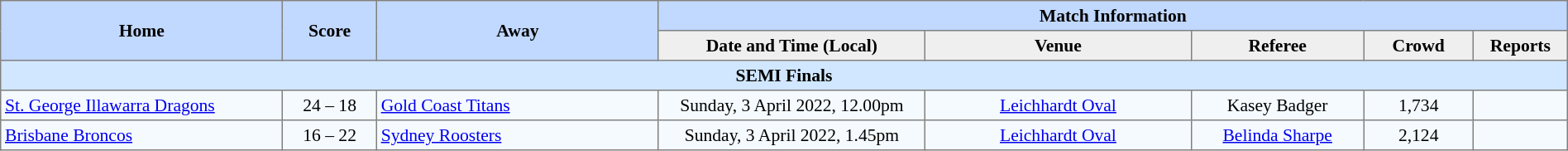<table border="1" cellpadding="3" cellspacing="0" style="border-collapse:collapse; font-size:90%; text-align:center; width:100%;">
<tr style="background:#c1d8ff;">
<th rowspan="2" style="width:18%;">Home</th>
<th rowspan="2" style="width:6%;">Score</th>
<th rowspan="2" style="width:18%;">Away</th>
<th colspan=6>Match Information</th>
</tr>
<tr style="background:#efefef;">
<th width=17%>Date and Time (Local)</th>
<th width=17%>Venue</th>
<th width=11%>Referee</th>
<th width=7%>Crowd</th>
<th width=6%>Reports</th>
</tr>
<tr style="background:#d0e7ff;">
<td colspan=8><strong>SEMI Finals</strong></td>
</tr>
<tr style="background:#f5faff;">
<td align=left> <a href='#'>St. George Illawarra Dragons</a></td>
<td>24 – 18</td>
<td align=left> <a href='#'>Gold Coast Titans</a></td>
<td>Sunday, 3 April 2022, 12.00pm</td>
<td><a href='#'>Leichhardt Oval</a></td>
<td>Kasey Badger</td>
<td>1,734</td>
<td></td>
</tr>
<tr style="background:#f5faff;">
<td align=left> <a href='#'>Brisbane Broncos</a></td>
<td>16 – 22</td>
<td align=left> <a href='#'>Sydney Roosters</a></td>
<td>Sunday, 3 April 2022, 1.45pm</td>
<td><a href='#'>Leichhardt Oval</a></td>
<td><a href='#'>Belinda Sharpe</a></td>
<td>2,124</td>
<td></td>
</tr>
</table>
